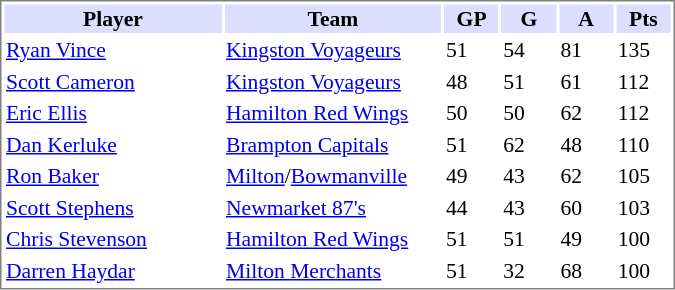<table cellpadding="0">
<tr align="left" style="vertical-align: top">
<td></td>
<td><br><table cellpadding="1" width="450px" style="font-size: 90%; border: 1px solid gray;">
<tr>
<th bgcolor="#DDDDFF" width="30%">Player</th>
<th bgcolor="#DDDDFF" width="30%">Team</th>
<th bgcolor="#DDDDFF" width="7.5%">GP</th>
<th bgcolor="#DDDDFF" width="7.5%">G</th>
<th bgcolor="#DDDDFF" width="7.5%">A</th>
<th bgcolor="#DDDDFF" width="7.5%">Pts</th>
</tr>
<tr>
<td><a href='#'>Ryan Vince</a></td>
<td><a href='#'>Kingston Voyageurs</a></td>
<td>51</td>
<td>54</td>
<td>81</td>
<td>135</td>
</tr>
<tr>
<td><a href='#'>Scott Cameron</a></td>
<td><a href='#'>Kingston Voyageurs</a></td>
<td>48</td>
<td>51</td>
<td>61</td>
<td>112</td>
</tr>
<tr>
<td><a href='#'>Eric Ellis</a></td>
<td><a href='#'>Hamilton Red Wings</a></td>
<td>50</td>
<td>50</td>
<td>62</td>
<td>112</td>
</tr>
<tr>
<td><a href='#'>Dan Kerluke</a></td>
<td><a href='#'>Brampton Capitals</a></td>
<td>51</td>
<td>62</td>
<td>48</td>
<td>110</td>
</tr>
<tr>
<td><a href='#'>Ron Baker</a></td>
<td><a href='#'>Milton</a>/<a href='#'>Bowmanville</a></td>
<td>49</td>
<td>43</td>
<td>62</td>
<td>105</td>
</tr>
<tr>
<td><a href='#'>Scott Stephens</a></td>
<td><a href='#'>Newmarket 87's</a></td>
<td>44</td>
<td>43</td>
<td>60</td>
<td>103</td>
</tr>
<tr>
<td><a href='#'>Chris Stevenson</a></td>
<td><a href='#'>Hamilton Red Wings</a></td>
<td>51</td>
<td>51</td>
<td>49</td>
<td>100</td>
</tr>
<tr>
<td><a href='#'>Darren Haydar</a></td>
<td><a href='#'>Milton Merchants</a></td>
<td>51</td>
<td>32</td>
<td>68</td>
<td>100</td>
</tr>
</table>
</td>
</tr>
</table>
